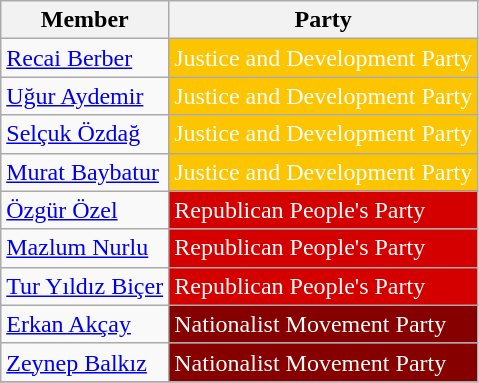<table class="wikitable">
<tr>
<th>Member</th>
<th>Party</th>
</tr>
<tr>
<td><a href='#'>Recai Berber</a></td>
<td style="background:#FDC400; color:white">Justice and Development Party</td>
</tr>
<tr>
<td><a href='#'>Uğur Aydemir</a></td>
<td style="background:#FDC400; color:white">Justice and Development Party</td>
</tr>
<tr>
<td><a href='#'>Selçuk Özdağ</a></td>
<td style="background:#FDC400; color:white">Justice and Development Party</td>
</tr>
<tr>
<td><a href='#'>Murat Baybatur</a></td>
<td style="background:#FDC400; color:white">Justice and Development Party</td>
</tr>
<tr>
<td><a href='#'>Özgür Özel</a></td>
<td style="background:#D40000; color:white">Republican People's Party</td>
</tr>
<tr>
<td><a href='#'>Mazlum Nurlu</a></td>
<td style="background:#D40000; color:white">Republican People's Party</td>
</tr>
<tr>
<td><a href='#'>Tur Yıldız Biçer</a></td>
<td style="background:#D40000; color:white">Republican People's Party</td>
</tr>
<tr>
<td><a href='#'>Erkan Akçay</a></td>
<td style="background:#870000; color:white">Nationalist Movement Party</td>
</tr>
<tr>
<td><a href='#'>Zeynep Balkız</a></td>
<td style="background:#870000; color:white">Nationalist Movement Party</td>
</tr>
<tr>
</tr>
</table>
